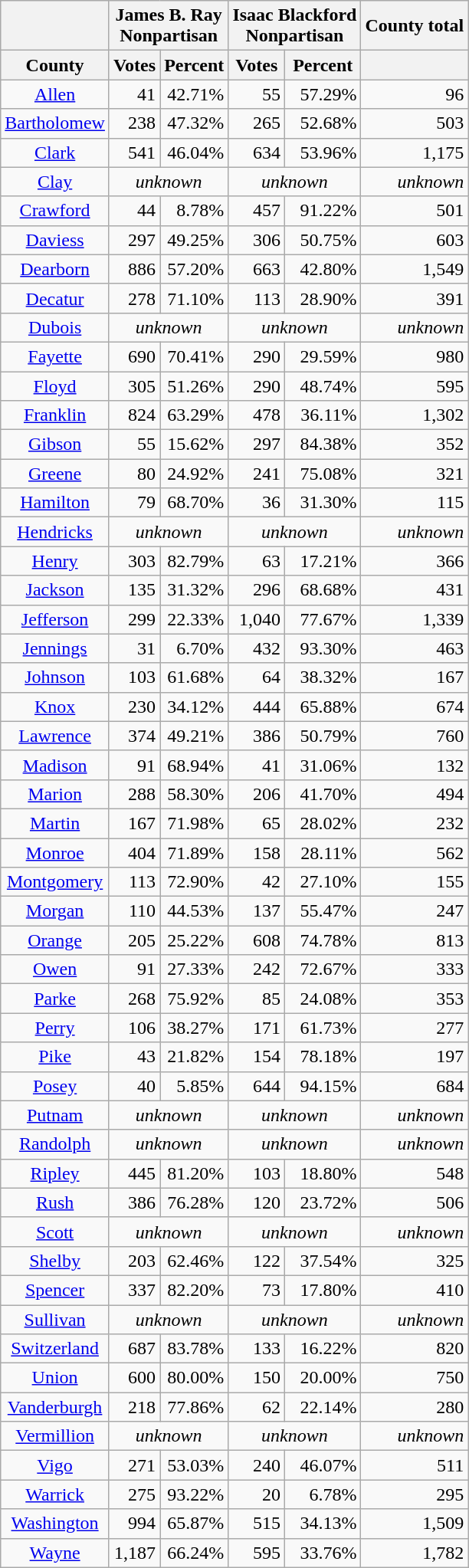<table class="wikitable sortable" style="text-align:right">
<tr>
<th></th>
<th align=center colspan=2>James B. Ray<br>Nonpartisan</th>
<th align=center colspan=2>Isaac Blackford<br>Nonpartisan</th>
<th align=center>County total</th>
</tr>
<tr>
<th align=center>County</th>
<th align=center>Votes</th>
<th align=center>Percent</th>
<th align=center>Votes</th>
<th align=center>Percent</th>
<th></th>
</tr>
<tr>
<td align=center><a href='#'>Allen</a></td>
<td align=right>41</td>
<td align=right>42.71%</td>
<td align=right>55</td>
<td align=right>57.29%</td>
<td align=right>96</td>
</tr>
<tr>
<td align=center><a href='#'>Bartholomew</a></td>
<td align=right>238</td>
<td align=right>47.32%</td>
<td align=right>265</td>
<td align=right>52.68%</td>
<td align=right>503</td>
</tr>
<tr>
<td align=center><a href='#'>Clark</a></td>
<td align=right>541</td>
<td align=right>46.04%</td>
<td align=right>634</td>
<td align=right>53.96%</td>
<td align=right>1,175</td>
</tr>
<tr>
<td align=center><a href='#'>Clay</a></td>
<td align=center colspan=2><em>unknown</em></td>
<td align=center colspan=2><em>unknown</em></td>
<td align=right><em>unknown</em></td>
</tr>
<tr>
<td align=center><a href='#'>Crawford</a></td>
<td align=right>44</td>
<td align=right>8.78%</td>
<td align=right>457</td>
<td align=right>91.22%</td>
<td align=right>501</td>
</tr>
<tr>
<td align=center><a href='#'>Daviess</a></td>
<td align=right>297</td>
<td align=right>49.25%</td>
<td align=right>306</td>
<td align=right>50.75%</td>
<td align=right>603</td>
</tr>
<tr>
<td align=center><a href='#'>Dearborn</a></td>
<td align=right>886</td>
<td align=right>57.20%</td>
<td align=right>663</td>
<td align=right>42.80%</td>
<td align=right>1,549</td>
</tr>
<tr>
<td align=center><a href='#'>Decatur</a></td>
<td align=right>278</td>
<td align=right>71.10%</td>
<td align=right>113</td>
<td align=right>28.90%</td>
<td align=right>391</td>
</tr>
<tr>
<td align=center><a href='#'>Dubois</a></td>
<td align=center colspan=2><em>unknown</em></td>
<td align=center colspan=2><em>unknown</em></td>
<td align=right><em>unknown</em></td>
</tr>
<tr>
<td align=center><a href='#'>Fayette</a></td>
<td align=right>690</td>
<td align=right>70.41%</td>
<td align=right>290</td>
<td align=right>29.59%</td>
<td align=right>980</td>
</tr>
<tr>
<td align=center><a href='#'>Floyd</a></td>
<td align=right>305</td>
<td align=right>51.26%</td>
<td align=right>290</td>
<td align=right>48.74%</td>
<td align=right>595</td>
</tr>
<tr>
<td align=center><a href='#'>Franklin</a></td>
<td align=right>824</td>
<td align=right>63.29%</td>
<td align=right>478</td>
<td align=right>36.11%</td>
<td align=right>1,302</td>
</tr>
<tr>
<td align=center><a href='#'>Gibson</a></td>
<td align=right>55</td>
<td align=right>15.62%</td>
<td align=right>297</td>
<td align=right>84.38%</td>
<td align=right>352</td>
</tr>
<tr>
<td align=center><a href='#'>Greene</a></td>
<td align=right>80</td>
<td align=right>24.92%</td>
<td align=right>241</td>
<td align=right>75.08%</td>
<td align=right>321</td>
</tr>
<tr>
<td align=center><a href='#'>Hamilton</a></td>
<td align=right>79</td>
<td align=right>68.70%</td>
<td align=right>36</td>
<td align=right>31.30%</td>
<td align=right>115</td>
</tr>
<tr>
<td align=center><a href='#'>Hendricks</a></td>
<td align=center colspan=2><em>unknown</em></td>
<td align=center colspan=2><em>unknown</em></td>
<td align=right><em>unknown</em></td>
</tr>
<tr>
<td align=center><a href='#'>Henry</a></td>
<td align=right>303</td>
<td align=right>82.79%</td>
<td align=right>63</td>
<td align=right>17.21%</td>
<td align=right>366</td>
</tr>
<tr>
<td align=center><a href='#'>Jackson</a></td>
<td align=right>135</td>
<td align=right>31.32%</td>
<td align=right>296</td>
<td align=right>68.68%</td>
<td align=right>431</td>
</tr>
<tr>
<td align=center><a href='#'>Jefferson</a></td>
<td align=right>299</td>
<td align=right>22.33%</td>
<td align=right>1,040</td>
<td align=right>77.67%</td>
<td align=right>1,339</td>
</tr>
<tr>
<td align=center><a href='#'>Jennings</a></td>
<td align=right>31</td>
<td align=right>6.70%</td>
<td align=right>432</td>
<td align=right>93.30%</td>
<td align=right>463</td>
</tr>
<tr>
<td align=center><a href='#'>Johnson</a></td>
<td align=right>103</td>
<td align=right>61.68%</td>
<td align=right>64</td>
<td align=right>38.32%</td>
<td align=right>167</td>
</tr>
<tr>
<td align=center><a href='#'>Knox</a></td>
<td align=right>230</td>
<td align=right>34.12%</td>
<td align=right>444</td>
<td align=right>65.88%</td>
<td align=right>674</td>
</tr>
<tr>
<td align=center><a href='#'>Lawrence</a></td>
<td align=right>374</td>
<td align=right>49.21%</td>
<td align=right>386</td>
<td align=right>50.79%</td>
<td align=right>760</td>
</tr>
<tr>
<td align=center><a href='#'>Madison</a></td>
<td align=right>91</td>
<td align=right>68.94%</td>
<td align=right>41</td>
<td align=right>31.06%</td>
<td align=right>132</td>
</tr>
<tr>
<td align=center><a href='#'>Marion</a></td>
<td align=right>288</td>
<td align=right>58.30%</td>
<td align=right>206</td>
<td align=right>41.70%</td>
<td align=right>494</td>
</tr>
<tr>
<td align=center><a href='#'>Martin</a></td>
<td align=right>167</td>
<td align=right>71.98%</td>
<td align=right>65</td>
<td align=right>28.02%</td>
<td align=right>232</td>
</tr>
<tr>
<td align=center><a href='#'>Monroe</a></td>
<td align=right>404</td>
<td align=right>71.89%</td>
<td align=right>158</td>
<td align=right>28.11%</td>
<td align=right>562</td>
</tr>
<tr>
<td align=center><a href='#'>Montgomery</a></td>
<td align=right>113</td>
<td align=right>72.90%</td>
<td align=right>42</td>
<td align=right>27.10%</td>
<td align=right>155</td>
</tr>
<tr>
<td align=center><a href='#'>Morgan</a></td>
<td align=right>110</td>
<td align=right>44.53%</td>
<td align=right>137</td>
<td align=right>55.47%</td>
<td align=right>247</td>
</tr>
<tr>
<td align=center><a href='#'>Orange</a></td>
<td align=right>205</td>
<td align=right>25.22%</td>
<td align=right>608</td>
<td align=right>74.78%</td>
<td align=right>813</td>
</tr>
<tr>
<td align=center><a href='#'>Owen</a></td>
<td align=right>91</td>
<td align=right>27.33%</td>
<td align=right>242</td>
<td align=right>72.67%</td>
<td align=right>333</td>
</tr>
<tr>
<td align=center><a href='#'>Parke</a></td>
<td align=right>268</td>
<td align=right>75.92%</td>
<td align=right>85</td>
<td align=right>24.08%</td>
<td align=right>353</td>
</tr>
<tr>
<td align=center><a href='#'>Perry</a></td>
<td align=right>106</td>
<td align=right>38.27%</td>
<td align=right>171</td>
<td align=right>61.73%</td>
<td align=right>277</td>
</tr>
<tr>
<td align=center><a href='#'>Pike</a></td>
<td align=right>43</td>
<td align=right>21.82%</td>
<td align=right>154</td>
<td align=right>78.18%</td>
<td align=right>197</td>
</tr>
<tr>
<td align=center><a href='#'>Posey</a></td>
<td align=right>40</td>
<td align=right>5.85%</td>
<td align=right>644</td>
<td align=right>94.15%</td>
<td align=right>684</td>
</tr>
<tr>
<td align=center><a href='#'>Putnam</a></td>
<td align=center colspan=2><em>unknown</em></td>
<td align=center colspan=2><em>unknown</em></td>
<td align=right><em>unknown</em></td>
</tr>
<tr>
<td align=center><a href='#'>Randolph</a></td>
<td align=center colspan=2><em>unknown</em></td>
<td align=center colspan=2><em>unknown</em></td>
<td align=right><em>unknown</em></td>
</tr>
<tr>
<td align=center><a href='#'>Ripley</a></td>
<td align=right>445</td>
<td align=right>81.20%</td>
<td align=right>103</td>
<td align=right>18.80%</td>
<td align=right>548</td>
</tr>
<tr>
<td align=center><a href='#'>Rush</a></td>
<td align=right>386</td>
<td align=right>76.28%</td>
<td align=right>120</td>
<td align=right>23.72%</td>
<td align=right>506</td>
</tr>
<tr>
<td align=center><a href='#'>Scott</a></td>
<td align=center colspan=2><em>unknown</em></td>
<td align=center colspan=2><em>unknown</em></td>
<td align=right><em>unknown</em></td>
</tr>
<tr>
<td align=center><a href='#'>Shelby</a></td>
<td align=right>203</td>
<td align=right>62.46%</td>
<td align=right>122</td>
<td align=right>37.54%</td>
<td align=right>325</td>
</tr>
<tr>
<td align=center><a href='#'>Spencer</a></td>
<td align=right>337</td>
<td align=right>82.20%</td>
<td align=right>73</td>
<td align=right>17.80%</td>
<td align=right>410</td>
</tr>
<tr>
<td align=center><a href='#'>Sullivan</a></td>
<td align=center colspan=2><em>unknown</em></td>
<td align=center colspan=2><em>unknown</em></td>
<td align=right><em>unknown</em></td>
</tr>
<tr>
<td align=center><a href='#'>Switzerland</a></td>
<td align=right>687</td>
<td align=right>83.78%</td>
<td align=right>133</td>
<td align=right>16.22%</td>
<td align=right>820</td>
</tr>
<tr>
<td align=center><a href='#'>Union</a></td>
<td align=right>600</td>
<td align=right>80.00%</td>
<td align=right>150</td>
<td align=right>20.00%</td>
<td align=right>750</td>
</tr>
<tr>
<td align=center><a href='#'>Vanderburgh</a></td>
<td align=right>218</td>
<td align=right>77.86%</td>
<td align=right>62</td>
<td align=right>22.14%</td>
<td align=right>280</td>
</tr>
<tr>
<td align=center><a href='#'>Vermillion</a></td>
<td align=center colspan=2><em>unknown</em></td>
<td align=center colspan=2><em>unknown</em></td>
<td align=right><em>unknown</em></td>
</tr>
<tr>
<td align=center><a href='#'>Vigo</a></td>
<td align=right>271</td>
<td align=right>53.03%</td>
<td align=right>240</td>
<td align=right>46.07%</td>
<td align=right>511</td>
</tr>
<tr>
<td align=center><a href='#'>Warrick</a></td>
<td align=right>275</td>
<td align=right>93.22%</td>
<td align=right>20</td>
<td align=right>6.78%</td>
<td align=right>295</td>
</tr>
<tr>
<td align=center><a href='#'>Washington</a></td>
<td align=right>994</td>
<td align=right>65.87%</td>
<td align=right>515</td>
<td align=right>34.13%</td>
<td align=right>1,509</td>
</tr>
<tr>
<td align=center><a href='#'>Wayne</a></td>
<td align=right>1,187</td>
<td align=right>66.24%</td>
<td align=right>595</td>
<td align=right>33.76%</td>
<td align=right>1,782</td>
</tr>
</table>
